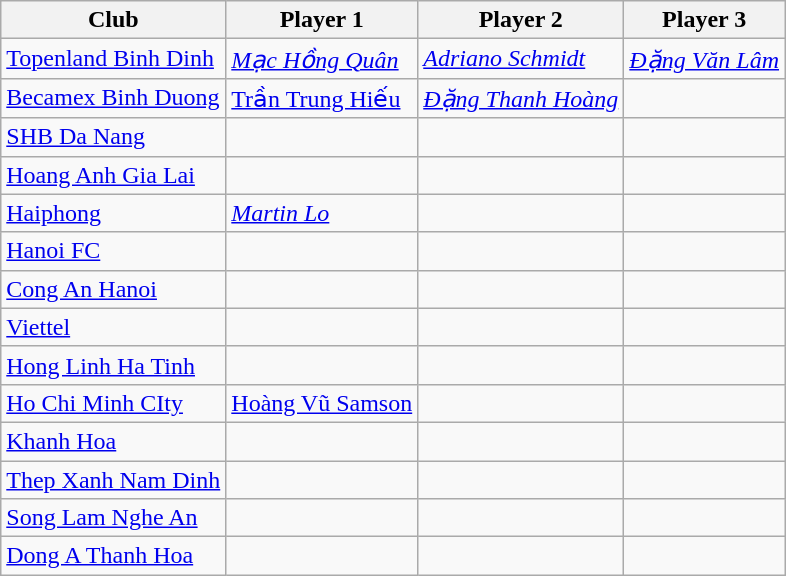<table class="wikitable" style=>
<tr>
<th>Club</th>
<th>Player 1</th>
<th>Player 2</th>
<th>Player 3</th>
</tr>
<tr>
<td><a href='#'>Topenland Binh Dinh</a></td>
<td> <em><a href='#'>Mạc Hồng Quân</a><small></small></em></td>
<td> <em><a href='#'>Adriano Schmidt</a><small></small></em></td>
<td> <em><a href='#'>Đặng Văn Lâm</a><small></small></em></td>
</tr>
<tr>
<td><a href='#'>Becamex Binh Duong</a></td>
<td> <a href='#'>Trần Trung Hiếu</a></td>
<td> <em><a href='#'>Đặng Thanh Hoàng</a></em></td>
<td></td>
</tr>
<tr>
<td><a href='#'>SHB Da Nang</a></td>
<td></td>
<td></td>
<td></td>
</tr>
<tr>
<td><a href='#'>Hoang Anh Gia Lai</a></td>
<td></td>
<td></td>
<td></td>
</tr>
<tr>
<td><a href='#'>Haiphong</a></td>
<td> <em><a href='#'>Martin Lo</a></em></td>
<td></td>
<td></td>
</tr>
<tr>
<td><a href='#'>Hanoi FC</a></td>
<td></td>
<td></td>
<td></td>
</tr>
<tr>
<td><a href='#'>Cong An Hanoi</a></td>
<td></td>
<td></td>
<td></td>
</tr>
<tr>
<td><a href='#'>Viettel</a></td>
<td></td>
<td></td>
<td></td>
</tr>
<tr>
<td><a href='#'>Hong Linh Ha Tinh</a></td>
<td></td>
<td></td>
<td></td>
</tr>
<tr>
<td><a href='#'>Ho Chi Minh CIty</a></td>
<td> <a href='#'>Hoàng Vũ Samson</a></td>
<td></td>
</tr>
<tr>
<td><a href='#'>Khanh Hoa</a></td>
<td></td>
<td></td>
<td></td>
</tr>
<tr>
<td><a href='#'>Thep Xanh Nam Dinh</a></td>
<td></td>
<td></td>
<td></td>
</tr>
<tr>
<td><a href='#'>Song Lam Nghe An</a></td>
<td></td>
<td></td>
<td></td>
</tr>
<tr>
<td><a href='#'>Dong A Thanh Hoa</a></td>
<td></td>
<td></td>
<td></td>
</tr>
</table>
